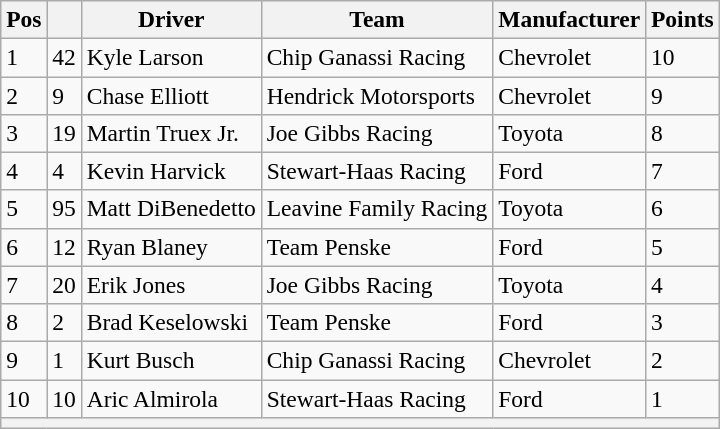<table class="wikitable" style="font-size:98%">
<tr>
<th>Pos</th>
<th></th>
<th>Driver</th>
<th>Team</th>
<th>Manufacturer</th>
<th>Points</th>
</tr>
<tr>
<td>1</td>
<td>42</td>
<td>Kyle Larson</td>
<td>Chip Ganassi Racing</td>
<td>Chevrolet</td>
<td>10</td>
</tr>
<tr>
<td>2</td>
<td>9</td>
<td>Chase Elliott</td>
<td>Hendrick Motorsports</td>
<td>Chevrolet</td>
<td>9</td>
</tr>
<tr>
<td>3</td>
<td>19</td>
<td>Martin Truex Jr.</td>
<td>Joe Gibbs Racing</td>
<td>Toyota</td>
<td>8</td>
</tr>
<tr>
<td>4</td>
<td>4</td>
<td>Kevin Harvick</td>
<td>Stewart-Haas Racing</td>
<td>Ford</td>
<td>7</td>
</tr>
<tr>
<td>5</td>
<td>95</td>
<td>Matt DiBenedetto</td>
<td>Leavine Family Racing</td>
<td>Toyota</td>
<td>6</td>
</tr>
<tr>
<td>6</td>
<td>12</td>
<td>Ryan Blaney</td>
<td>Team Penske</td>
<td>Ford</td>
<td>5</td>
</tr>
<tr>
<td>7</td>
<td>20</td>
<td>Erik Jones</td>
<td>Joe Gibbs Racing</td>
<td>Toyota</td>
<td>4</td>
</tr>
<tr>
<td>8</td>
<td>2</td>
<td>Brad Keselowski</td>
<td>Team Penske</td>
<td>Ford</td>
<td>3</td>
</tr>
<tr>
<td>9</td>
<td>1</td>
<td>Kurt Busch</td>
<td>Chip Ganassi Racing</td>
<td>Chevrolet</td>
<td>2</td>
</tr>
<tr>
<td>10</td>
<td>10</td>
<td>Aric Almirola</td>
<td>Stewart-Haas Racing</td>
<td>Ford</td>
<td>1</td>
</tr>
<tr>
<th colspan="6"></th>
</tr>
</table>
